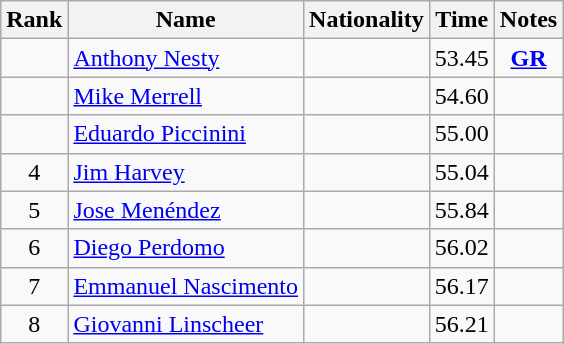<table class="wikitable sortable" style="text-align:center">
<tr>
<th>Rank</th>
<th>Name</th>
<th>Nationality</th>
<th>Time</th>
<th>Notes</th>
</tr>
<tr>
<td></td>
<td align=left><a href='#'>Anthony Nesty</a></td>
<td align=left></td>
<td>53.45</td>
<td><strong><a href='#'>GR</a></strong></td>
</tr>
<tr>
<td></td>
<td align=left><a href='#'>Mike Merrell</a></td>
<td align=left></td>
<td>54.60</td>
<td></td>
</tr>
<tr>
<td></td>
<td align=left><a href='#'>Eduardo Piccinini</a></td>
<td align=left></td>
<td>55.00</td>
<td></td>
</tr>
<tr>
<td>4</td>
<td align=left><a href='#'>Jim Harvey</a></td>
<td align=left></td>
<td>55.04</td>
<td></td>
</tr>
<tr>
<td>5</td>
<td align=left><a href='#'>Jose Menéndez</a></td>
<td align=left></td>
<td>55.84</td>
<td></td>
</tr>
<tr>
<td>6</td>
<td align=left><a href='#'>Diego Perdomo</a></td>
<td align=left></td>
<td>56.02</td>
<td></td>
</tr>
<tr>
<td>7</td>
<td align=left><a href='#'>Emmanuel Nascimento</a></td>
<td align=left></td>
<td>56.17</td>
<td></td>
</tr>
<tr>
<td>8</td>
<td align=left><a href='#'>Giovanni Linscheer</a></td>
<td align=left></td>
<td>56.21</td>
<td></td>
</tr>
</table>
